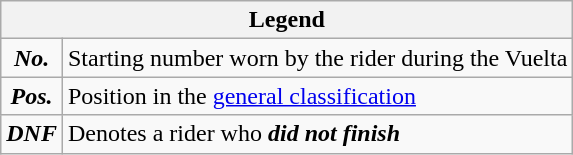<table class="wikitable">
<tr>
<th colspan=2>Legend</th>
</tr>
<tr>
<td align=center><strong><em>No.</em></strong></td>
<td>Starting number worn by the rider during the Vuelta</td>
</tr>
<tr>
<td align=center><strong><em>Pos.</em></strong></td>
<td>Position in the <a href='#'>general classification</a></td>
</tr>
<tr>
<td align=center><strong><em>DNF</em></strong></td>
<td>Denotes a rider who <strong><em>did not finish</em></strong></td>
</tr>
</table>
